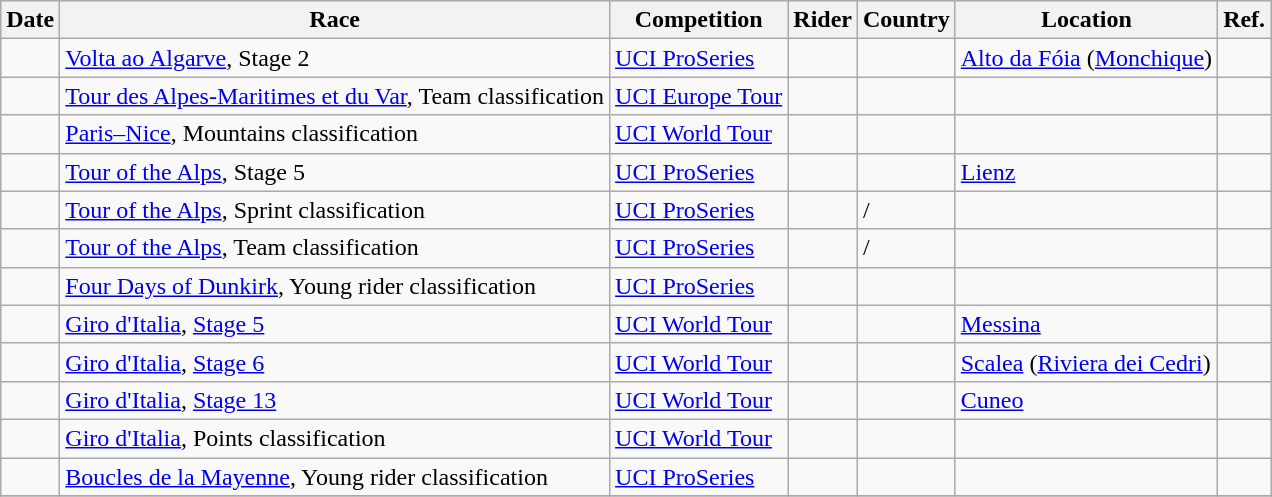<table class="wikitable sortable">
<tr>
<th>Date</th>
<th>Race</th>
<th>Competition</th>
<th>Rider</th>
<th>Country</th>
<th>Location</th>
<th class="unsortable">Ref.</th>
</tr>
<tr>
<td></td>
<td><a href='#'>Volta ao Algarve</a>, Stage 2</td>
<td><a href='#'>UCI ProSeries</a></td>
<td></td>
<td></td>
<td><a href='#'>Alto da Fóia</a> (<a href='#'>Monchique</a>)</td>
<td align="center"></td>
</tr>
<tr>
<td></td>
<td><a href='#'>Tour des Alpes-Maritimes et du Var</a>, Team classification</td>
<td><a href='#'>UCI Europe Tour</a></td>
<td align="center"></td>
<td></td>
<td></td>
<td align="center"></td>
</tr>
<tr>
<td></td>
<td><a href='#'>Paris–Nice</a>, Mountains classification</td>
<td><a href='#'>UCI World Tour</a></td>
<td></td>
<td></td>
<td></td>
<td align="center"></td>
</tr>
<tr>
<td></td>
<td><a href='#'>Tour of the Alps</a>, Stage 5</td>
<td><a href='#'>UCI ProSeries</a></td>
<td></td>
<td></td>
<td><a href='#'>Lienz</a></td>
<td align="center"></td>
</tr>
<tr>
<td></td>
<td><a href='#'>Tour of the Alps</a>, Sprint classification</td>
<td><a href='#'>UCI ProSeries</a></td>
<td></td>
<td>/</td>
<td></td>
<td align="center"></td>
</tr>
<tr>
<td></td>
<td><a href='#'>Tour of the Alps</a>, Team classification</td>
<td><a href='#'>UCI ProSeries</a></td>
<td align="center"></td>
<td>/</td>
<td></td>
<td align="center"></td>
</tr>
<tr>
<td></td>
<td><a href='#'>Four Days of Dunkirk</a>, Young rider classification</td>
<td><a href='#'>UCI ProSeries</a></td>
<td></td>
<td></td>
<td></td>
<td align="center"></td>
</tr>
<tr>
<td></td>
<td><a href='#'>Giro d'Italia</a>, <a href='#'>Stage 5</a></td>
<td><a href='#'>UCI World Tour</a></td>
<td></td>
<td></td>
<td><a href='#'>Messina</a></td>
<td align="center"></td>
</tr>
<tr>
<td></td>
<td><a href='#'>Giro d'Italia</a>, <a href='#'>Stage 6</a></td>
<td><a href='#'>UCI World Tour</a></td>
<td></td>
<td></td>
<td><a href='#'>Scalea</a> (<a href='#'>Riviera dei Cedri</a>)</td>
<td align="center"></td>
</tr>
<tr>
<td></td>
<td><a href='#'>Giro d'Italia</a>, <a href='#'>Stage 13</a></td>
<td><a href='#'>UCI World Tour</a></td>
<td></td>
<td></td>
<td><a href='#'>Cuneo</a></td>
<td align="center"></td>
</tr>
<tr>
<td></td>
<td><a href='#'>Giro d'Italia</a>, Points classification</td>
<td><a href='#'>UCI World Tour</a></td>
<td></td>
<td></td>
<td></td>
<td align="center"></td>
</tr>
<tr>
<td></td>
<td><a href='#'>Boucles de la Mayenne</a>, Young rider classification</td>
<td><a href='#'>UCI ProSeries</a></td>
<td></td>
<td></td>
<td></td>
<td align="center"></td>
</tr>
<tr>
</tr>
</table>
